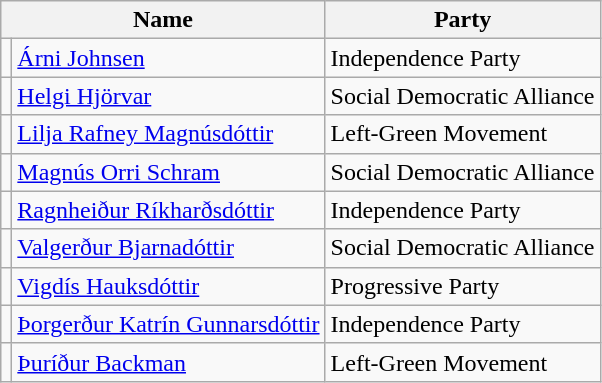<table class="sortable wikitable">
<tr>
<th colspan="2">Name</th>
<th>Party</th>
</tr>
<tr>
<td></td>
<td><a href='#'>Árni Johnsen</a></td>
<td>Independence Party</td>
</tr>
<tr>
<td></td>
<td><a href='#'>Helgi Hjörvar</a></td>
<td>Social Democratic Alliance</td>
</tr>
<tr>
<td></td>
<td><a href='#'>Lilja Rafney Magnúsdóttir</a></td>
<td>Left-Green Movement</td>
</tr>
<tr>
<td></td>
<td><a href='#'>Magnús Orri Schram</a></td>
<td>Social Democratic Alliance</td>
</tr>
<tr>
<td></td>
<td><a href='#'>Ragnheiður Ríkharðsdóttir</a></td>
<td>Independence Party</td>
</tr>
<tr>
<td></td>
<td><a href='#'>Valgerður Bjarnadóttir</a></td>
<td>Social Democratic Alliance</td>
</tr>
<tr>
<td></td>
<td><a href='#'>Vigdís Hauksdóttir</a></td>
<td>Progressive Party</td>
</tr>
<tr>
<td></td>
<td><a href='#'>Þorgerður Katrín Gunnarsdóttir</a></td>
<td>Independence Party</td>
</tr>
<tr>
<td></td>
<td><a href='#'>Þuríður Backman</a></td>
<td>Left-Green Movement</td>
</tr>
</table>
